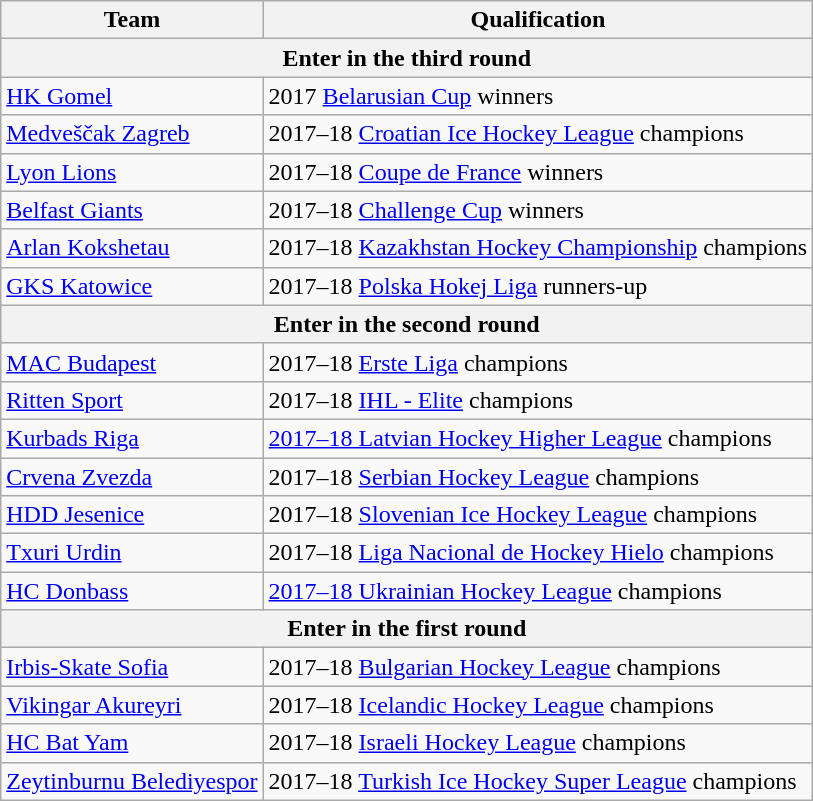<table class="wikitable">
<tr>
<th>Team</th>
<th>Qualification</th>
</tr>
<tr>
<th colspan=2>Enter in the third round</th>
</tr>
<tr>
<td> <a href='#'>HK Gomel</a></td>
<td>2017 <a href='#'>Belarusian Cup</a> winners</td>
</tr>
<tr>
<td> <a href='#'>Medveščak Zagreb</a></td>
<td>2017–18 <a href='#'>Croatian Ice Hockey League</a> champions</td>
</tr>
<tr>
<td> <a href='#'>Lyon Lions</a></td>
<td>2017–18 <a href='#'>Coupe de France</a> winners</td>
</tr>
<tr>
<td> <a href='#'>Belfast Giants</a></td>
<td>2017–18 <a href='#'>Challenge Cup</a> winners</td>
</tr>
<tr>
<td> <a href='#'>Arlan Kokshetau</a></td>
<td>2017–18 <a href='#'>Kazakhstan Hockey Championship</a> champions</td>
</tr>
<tr>
<td> <a href='#'>GKS Katowice</a></td>
<td>2017–18 <a href='#'>Polska Hokej Liga</a> runners-up</td>
</tr>
<tr>
<th colspan=2>Enter in the second round</th>
</tr>
<tr>
<td> <a href='#'>MAC Budapest</a></td>
<td>2017–18 <a href='#'>Erste Liga</a> champions</td>
</tr>
<tr>
<td> <a href='#'>Ritten Sport</a></td>
<td>2017–18 <a href='#'>IHL - Elite</a> champions</td>
</tr>
<tr>
<td> <a href='#'>Kurbads Riga</a></td>
<td><a href='#'>2017–18 Latvian Hockey Higher League</a> champions</td>
</tr>
<tr>
<td> <a href='#'>Crvena Zvezda</a></td>
<td>2017–18 <a href='#'>Serbian Hockey League</a> champions</td>
</tr>
<tr>
<td> <a href='#'>HDD Jesenice</a></td>
<td>2017–18 <a href='#'>Slovenian Ice Hockey League</a> champions</td>
</tr>
<tr>
<td> <a href='#'>Txuri Urdin</a></td>
<td>2017–18 <a href='#'>Liga Nacional de Hockey Hielo</a> champions</td>
</tr>
<tr>
<td> <a href='#'>HC Donbass</a></td>
<td><a href='#'>2017–18 Ukrainian Hockey League</a> champions</td>
</tr>
<tr>
<th colspan=2>Enter in the first round</th>
</tr>
<tr>
<td> <a href='#'>Irbis-Skate Sofia</a></td>
<td>2017–18 <a href='#'>Bulgarian Hockey League</a> champions</td>
</tr>
<tr>
<td> <a href='#'>Vikingar Akureyri</a></td>
<td>2017–18 <a href='#'>Icelandic Hockey League</a> champions</td>
</tr>
<tr>
<td> <a href='#'>HC Bat Yam</a></td>
<td>2017–18 <a href='#'>Israeli Hockey League</a> champions</td>
</tr>
<tr>
<td> <a href='#'>Zeytinburnu Belediyespor</a></td>
<td>2017–18 <a href='#'>Turkish Ice Hockey Super League</a> champions</td>
</tr>
</table>
